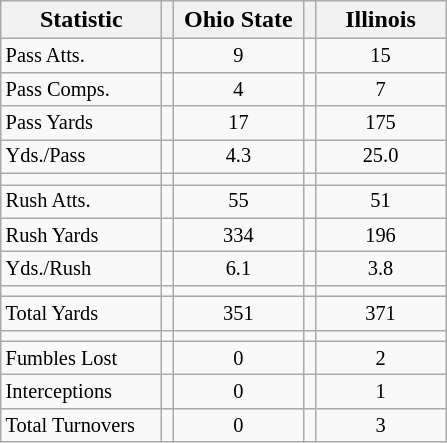<table class="wikitable">
<tr>
<th scope="col" align="left" width="100px">Statistic</th>
<th></th>
<th scope="col" text-align="center" width="80px">Ohio State</th>
<th></th>
<th scope="col" text-align="center" width="80px">Illinois</th>
</tr>
<tr>
<td style="font-size:85%;">Pass Atts.</td>
<td></td>
<td style="text-align: center; font-size:85%;">9</td>
<td></td>
<td style="text-align: center; font-size:85%;">15</td>
</tr>
<tr>
<td style="font-size:85%;">Pass Comps.</td>
<td></td>
<td style="text-align: center; font-size:85%;">4</td>
<td></td>
<td style="text-align: center; font-size:85%;">7</td>
</tr>
<tr>
<td style="font-size:85%;">Pass Yards</td>
<td></td>
<td style="text-align: center; font-size:85%;">17</td>
<td></td>
<td style="text-align: center; font-size:85%;">175</td>
</tr>
<tr>
<td style="font-size:85%;">Yds./Pass</td>
<td></td>
<td style="text-align: center; font-size:85%;">4.3</td>
<td></td>
<td style="text-align: center; font-size:85%;">25.0</td>
</tr>
<tr>
<td></td>
<td></td>
<td></td>
<td></td>
<td></td>
</tr>
<tr>
<td style="font-size:85%;">Rush Atts.</td>
<td></td>
<td style="text-align: center; font-size:85%;">55</td>
<td></td>
<td style="text-align: center; font-size:85%;">51</td>
</tr>
<tr>
<td style="font-size:85%;">Rush Yards</td>
<td></td>
<td style="text-align: center; font-size:85%;">334</td>
<td></td>
<td style="text-align: center; font-size:85%;">196</td>
</tr>
<tr>
<td style="font-size:85%;">Yds./Rush</td>
<td></td>
<td style="text-align: center; font-size:85%;">6.1</td>
<td></td>
<td style="text-align: center; font-size:85%;">3.8</td>
</tr>
<tr>
<td></td>
<td></td>
<td></td>
<td></td>
<td></td>
</tr>
<tr>
<td style="font-size:85%;">Total Yards</td>
<td></td>
<td style="text-align: center; font-size:85%;">351</td>
<td></td>
<td style="text-align: center; font-size:85%;">371</td>
</tr>
<tr>
<td></td>
<td></td>
<td></td>
<td></td>
<td></td>
</tr>
<tr>
<td style="font-size:85%;">Fumbles Lost</td>
<td></td>
<td style="text-align: center; font-size:85%;">0</td>
<td></td>
<td style="text-align: center; font-size:85%;">2</td>
</tr>
<tr>
<td style="font-size:85%;">Interceptions</td>
<td></td>
<td style="text-align: center; font-size:85%;">0</td>
<td></td>
<td style="text-align: center; font-size:85%;">1</td>
</tr>
<tr>
<td style="font-size:85%;">Total Turnovers</td>
<td></td>
<td style="text-align: center; font-size:85%;">0</td>
<td></td>
<td style="text-align: center; font-size:85%;">3</td>
</tr>
</table>
